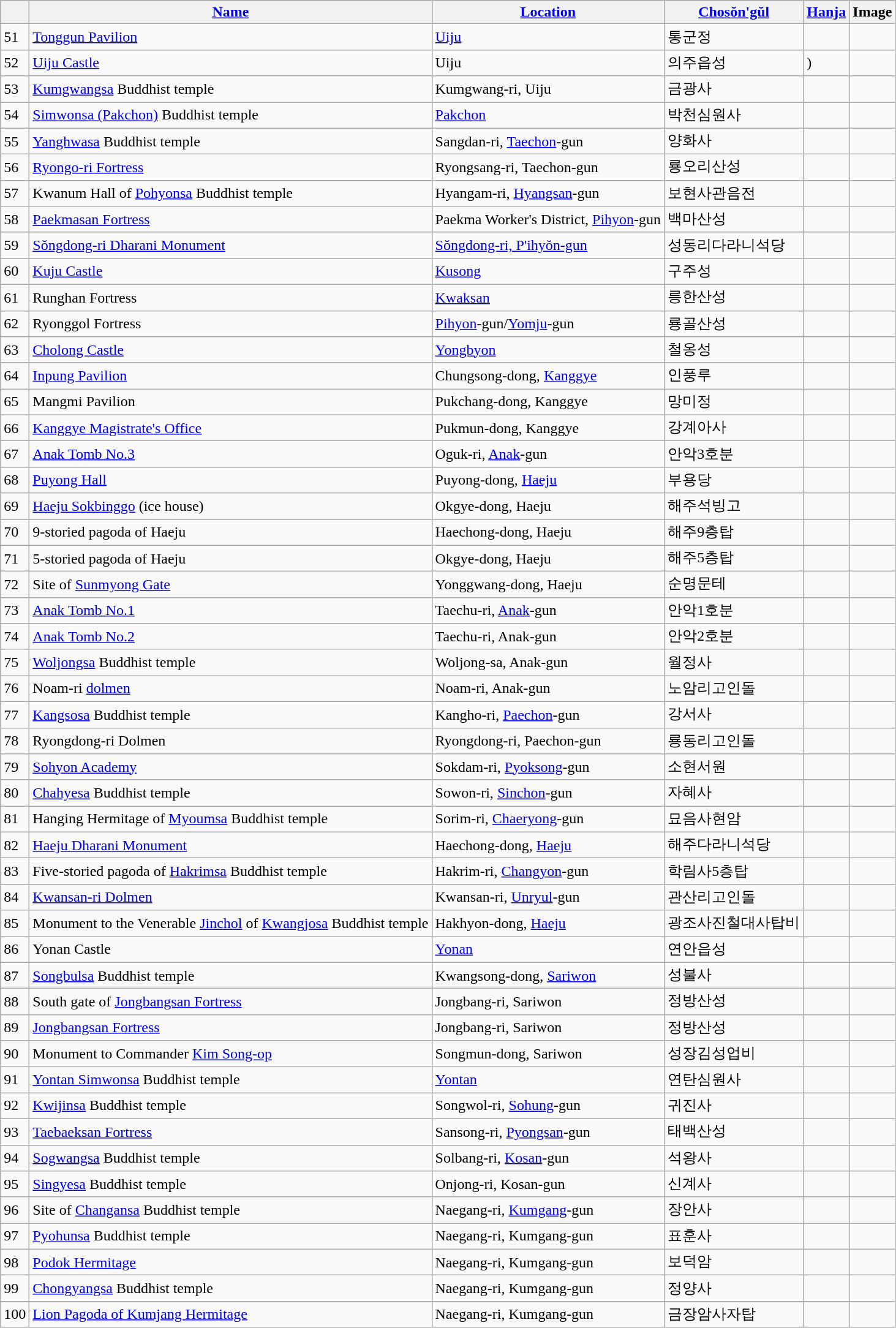<table class="wikitable">
<tr>
<th></th>
<th><a href='#'>Name</a></th>
<th><a href='#'>Location</a></th>
<th><a href='#'>Chosŏn'gŭl</a></th>
<th><a href='#'>Hanja</a></th>
<th>Image</th>
</tr>
<tr>
<td>51</td>
<td><a href='#'>Tonggun Pavilion</a></td>
<td><a href='#'>Uiju</a></td>
<td>통군정</td>
<td></td>
<td></td>
</tr>
<tr>
<td>52</td>
<td><a href='#'>Uiju Castle</a></td>
<td>Uiju</td>
<td>의주읍성</td>
<td>)</td>
<td></td>
</tr>
<tr>
<td>53</td>
<td><a href='#'>Kumgwangsa</a> Buddhist temple</td>
<td>Kumgwang-ri, Uiju</td>
<td>금광사</td>
<td></td>
<td></td>
</tr>
<tr>
<td>54</td>
<td><a href='#'>Simwonsa (Pakchon)</a> Buddhist temple</td>
<td><a href='#'>Pakchon</a></td>
<td>박천심원사</td>
<td></td>
<td></td>
</tr>
<tr>
<td>55</td>
<td><a href='#'>Yanghwasa</a> Buddhist temple</td>
<td>Sangdan-ri, <a href='#'>Taechon</a>-gun</td>
<td>양화사</td>
<td></td>
<td></td>
</tr>
<tr>
<td>56</td>
<td><a href='#'>Ryongo-ri Fortress</a></td>
<td>Ryongsang-ri, Taechon-gun</td>
<td>룡오리산성</td>
<td></td>
<td></td>
</tr>
<tr>
<td>57</td>
<td>Kwanum Hall of <a href='#'>Pohyonsa</a> Buddhist temple</td>
<td>Hyangam-ri, <a href='#'>Hyangsan</a>-gun</td>
<td>보현사관음전</td>
<td></td>
<td></td>
</tr>
<tr>
<td>58</td>
<td><a href='#'>Paekmasan Fortress</a></td>
<td>Paekma Worker's District, <a href='#'>Pihyon</a>-gun</td>
<td>백마산성</td>
<td></td>
<td></td>
</tr>
<tr>
<td>59</td>
<td><a href='#'>Sŏngdong-ri Dharani Monument</a></td>
<td><a href='#'>Sŏngdong-ri, P'ihyŏn-gun</a></td>
<td>성동리다라니석당</td>
<td></td>
<td></td>
</tr>
<tr>
<td>60</td>
<td><a href='#'>Kuju Castle</a></td>
<td><a href='#'>Kusong</a></td>
<td>구주성</td>
<td></td>
<td></td>
</tr>
<tr>
<td>61</td>
<td>Runghan Fortress</td>
<td><a href='#'>Kwaksan</a></td>
<td>릉한산성</td>
<td></td>
<td></td>
</tr>
<tr>
<td>62</td>
<td>Ryonggol Fortress</td>
<td><a href='#'>Pihyon</a>-gun/<a href='#'>Yomju</a>-gun</td>
<td>룡골산성</td>
<td></td>
<td></td>
</tr>
<tr>
<td>63</td>
<td><a href='#'>Cholong Castle</a></td>
<td><a href='#'>Yongbyon</a></td>
<td>철옹성</td>
<td></td>
<td></td>
</tr>
<tr>
<td>64</td>
<td><a href='#'>Inpung Pavilion</a></td>
<td>Chungsong-dong, <a href='#'>Kanggye</a></td>
<td>인풍루</td>
<td></td>
<td></td>
</tr>
<tr>
<td>65</td>
<td>Mangmi Pavilion</td>
<td>Pukchang-dong, Kanggye</td>
<td>망미정</td>
<td></td>
<td></td>
</tr>
<tr>
<td>66</td>
<td><a href='#'>Kanggye Magistrate's Office</a></td>
<td>Pukmun-dong, Kanggye</td>
<td>강계아사</td>
<td></td>
<td></td>
</tr>
<tr>
<td>67</td>
<td><a href='#'>Anak Tomb No.3</a></td>
<td>Oguk-ri, <a href='#'>Anak</a>-gun</td>
<td>안악3호분</td>
<td></td>
<td></td>
</tr>
<tr>
<td>68</td>
<td><a href='#'>Puyong Hall</a></td>
<td>Puyong-dong, <a href='#'>Haeju</a></td>
<td>부용당</td>
<td></td>
<td></td>
</tr>
<tr>
<td>69</td>
<td><a href='#'>Haeju Sokbinggo</a> (ice house)</td>
<td>Okgye-dong, Haeju</td>
<td>해주석빙고</td>
<td></td>
<td></td>
</tr>
<tr>
<td>70</td>
<td>9-storied pagoda of Haeju</td>
<td>Haechong-dong, Haeju</td>
<td>해주9층탑</td>
<td></td>
<td></td>
</tr>
<tr>
<td>71</td>
<td>5-storied pagoda of Haeju</td>
<td>Okgye-dong, Haeju</td>
<td>해주5층탑</td>
<td></td>
<td></td>
</tr>
<tr>
<td>72</td>
<td>Site of <a href='#'>Sunmyong Gate</a></td>
<td>Yonggwang-dong, Haeju</td>
<td>순명문테</td>
<td></td>
<td></td>
</tr>
<tr>
<td>73</td>
<td><a href='#'>Anak Tomb No.1</a></td>
<td>Taechu-ri, <a href='#'>Anak</a>-gun</td>
<td>안악1호분</td>
<td></td>
<td></td>
</tr>
<tr>
<td>74</td>
<td><a href='#'>Anak Tomb No.2</a></td>
<td>Taechu-ri, Anak-gun</td>
<td>안악2호분</td>
<td></td>
<td></td>
</tr>
<tr>
<td>75</td>
<td><a href='#'>Woljongsa</a> Buddhist temple</td>
<td>Woljong-sa, Anak-gun</td>
<td>월정사</td>
<td></td>
<td></td>
</tr>
<tr>
<td>76</td>
<td>Noam-ri <a href='#'>dolmen</a></td>
<td>Noam-ri, Anak-gun</td>
<td>노암리고인돌</td>
<td></td>
<td></td>
</tr>
<tr>
<td>77</td>
<td><a href='#'>Kangsosa</a> Buddhist temple</td>
<td>Kangho-ri, <a href='#'>Paechon</a>-gun</td>
<td>강서사</td>
<td></td>
<td></td>
</tr>
<tr>
<td>78</td>
<td>Ryongdong-ri Dolmen</td>
<td>Ryongdong-ri, Paechon-gun</td>
<td>룡동리고인돌</td>
<td></td>
<td></td>
</tr>
<tr>
<td>79</td>
<td><a href='#'>Sohyon Academy</a></td>
<td>Sokdam-ri, <a href='#'>Pyoksong</a>-gun</td>
<td>소현서원</td>
<td></td>
<td></td>
</tr>
<tr>
<td>80</td>
<td><a href='#'>Chahyesa</a> Buddhist temple</td>
<td>Sowon-ri, <a href='#'>Sinchon</a>-gun</td>
<td>자혜사</td>
<td></td>
<td></td>
</tr>
<tr>
<td>81</td>
<td>Hanging Hermitage of <a href='#'>Myoumsa</a> Buddhist temple</td>
<td>Sorim-ri, <a href='#'>Chaeryong</a>-gun</td>
<td>묘음사현암</td>
<td></td>
<td></td>
</tr>
<tr>
<td>82</td>
<td><a href='#'>Haeju Dharani Monument</a></td>
<td>Haechong-dong, <a href='#'>Haeju</a></td>
<td>해주다라니석당</td>
<td></td>
<td></td>
</tr>
<tr>
<td>83</td>
<td>Five-storied pagoda of <a href='#'>Hakrimsa</a> Buddhist temple</td>
<td>Hakrim-ri, <a href='#'>Changyon</a>-gun</td>
<td>학림사5층탑</td>
<td></td>
<td></td>
</tr>
<tr>
<td>84</td>
<td><a href='#'>Kwansan-ri Dolmen</a></td>
<td>Kwansan-ri, <a href='#'>Unryul</a>-gun</td>
<td>관산리고인돌</td>
<td></td>
<td></td>
</tr>
<tr>
<td>85</td>
<td>Monument to the Venerable <a href='#'>Jinchol</a> of <a href='#'>Kwangjosa</a> Buddhist temple</td>
<td>Hakhyon-dong, <a href='#'>Haeju</a></td>
<td>광조사진철대사탑비</td>
<td></td>
<td></td>
</tr>
<tr>
<td>86</td>
<td>Yonan Castle</td>
<td><a href='#'>Yonan</a></td>
<td>연안읍성</td>
<td></td>
<td></td>
</tr>
<tr>
<td>87</td>
<td><a href='#'>Songbulsa</a> Buddhist temple</td>
<td>Kwangsong-dong, <a href='#'>Sariwon</a></td>
<td>성불사</td>
<td></td>
<td></td>
</tr>
<tr>
<td>88</td>
<td>South gate of <a href='#'>Jongbangsan Fortress</a></td>
<td>Jongbang-ri, Sariwon</td>
<td>정방산성</td>
<td></td>
<td></td>
</tr>
<tr>
<td>89</td>
<td><a href='#'>Jongbangsan Fortress</a></td>
<td>Jongbang-ri, Sariwon</td>
<td>정방산성</td>
<td></td>
<td></td>
</tr>
<tr>
<td>90</td>
<td>Monument to Commander <a href='#'>Kim Song-op</a></td>
<td>Songmun-dong, Sariwon</td>
<td>성장김성업비</td>
<td></td>
<td></td>
</tr>
<tr>
<td>91</td>
<td><a href='#'>Yontan Simwonsa</a> Buddhist temple</td>
<td><a href='#'>Yontan</a></td>
<td>연탄심원사</td>
<td></td>
<td></td>
</tr>
<tr>
<td>92</td>
<td><a href='#'>Kwijinsa</a> Buddhist temple</td>
<td>Songwol-ri, <a href='#'>Sohung</a>-gun</td>
<td>귀진사</td>
<td></td>
<td></td>
</tr>
<tr>
<td>93</td>
<td><a href='#'>Taebaeksan Fortress</a></td>
<td>Sansong-ri, <a href='#'>Pyongsan</a>-gun</td>
<td>태백산성</td>
<td></td>
<td></td>
</tr>
<tr>
<td>94</td>
<td><a href='#'>Sogwangsa</a> Buddhist temple</td>
<td>Solbang-ri, <a href='#'>Kosan</a>-gun</td>
<td>석왕사</td>
<td></td>
<td></td>
</tr>
<tr>
<td>95</td>
<td><a href='#'>Singyesa</a> Buddhist temple</td>
<td>Onjong-ri, Kosan-gun</td>
<td>신계사</td>
<td></td>
<td></td>
</tr>
<tr>
<td>96</td>
<td>Site of <a href='#'>Changansa</a> Buddhist temple</td>
<td>Naegang-ri, <a href='#'>Kumgang</a>-gun</td>
<td>장안사</td>
<td></td>
<td></td>
</tr>
<tr>
<td>97</td>
<td><a href='#'>Pyohunsa</a> Buddhist temple</td>
<td>Naegang-ri, Kumgang-gun</td>
<td>표훈사</td>
<td></td>
<td></td>
</tr>
<tr>
<td>98</td>
<td><a href='#'>Podok Hermitage</a></td>
<td>Naegang-ri, Kumgang-gun</td>
<td>보덕암</td>
<td></td>
<td></td>
</tr>
<tr>
<td>99</td>
<td><a href='#'>Chongyangsa</a> Buddhist temple</td>
<td>Naegang-ri, Kumgang-gun</td>
<td>정양사</td>
<td></td>
<td></td>
</tr>
<tr>
<td>100</td>
<td><a href='#'>Lion Pagoda of Kumjang Hermitage</a></td>
<td>Naegang-ri, Kumgang-gun</td>
<td>금장암사자탑</td>
<td></td>
<td></td>
</tr>
</table>
